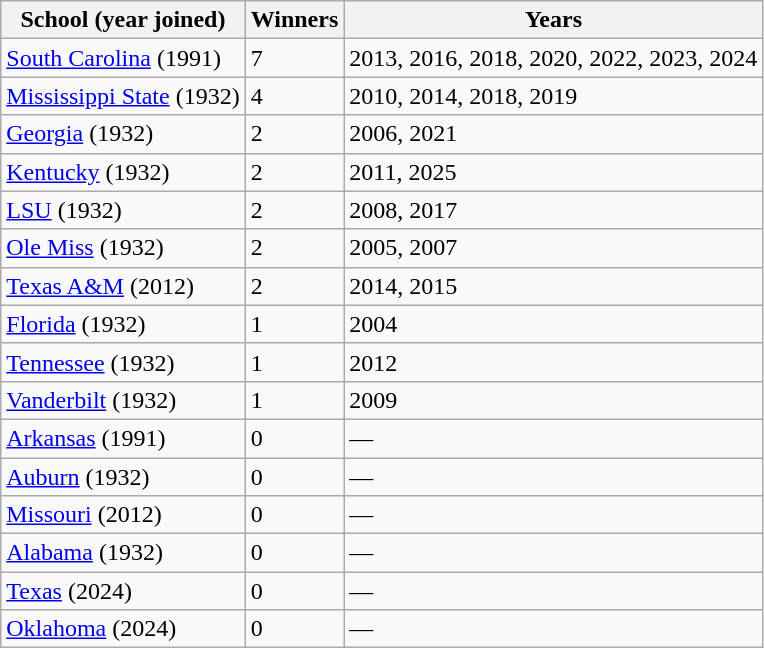<table class="wikitable sortable">
<tr>
<th>School (year joined)</th>
<th>Winners</th>
<th>Years</th>
</tr>
<tr>
<td><a href='#'>South Carolina</a> (1991)</td>
<td>7</td>
<td>2013, 2016, 2018, 2020, 2022, 2023, 2024</td>
</tr>
<tr>
<td><a href='#'>Mississippi State</a> (1932)</td>
<td>4</td>
<td>2010, 2014, 2018, 2019</td>
</tr>
<tr>
<td><a href='#'>Georgia</a> (1932)</td>
<td>2</td>
<td>2006, 2021</td>
</tr>
<tr>
<td><a href='#'>Kentucky</a> (1932)</td>
<td>2</td>
<td>2011, 2025</td>
</tr>
<tr>
<td><a href='#'>LSU</a> (1932)</td>
<td>2</td>
<td>2008, 2017</td>
</tr>
<tr>
<td><a href='#'>Ole Miss</a> (1932)</td>
<td>2</td>
<td>2005, 2007</td>
</tr>
<tr>
<td><a href='#'>Texas A&M</a> (2012)</td>
<td>2</td>
<td>2014, 2015</td>
</tr>
<tr>
<td><a href='#'>Florida</a> (1932)</td>
<td>1</td>
<td>2004</td>
</tr>
<tr>
<td><a href='#'>Tennessee</a> (1932)</td>
<td>1</td>
<td>2012</td>
</tr>
<tr>
<td><a href='#'>Vanderbilt</a> (1932)</td>
<td>1</td>
<td>2009</td>
</tr>
<tr>
<td><a href='#'>Arkansas</a> (1991)</td>
<td>0</td>
<td>—</td>
</tr>
<tr>
<td><a href='#'>Auburn</a> (1932)</td>
<td>0</td>
<td>—</td>
</tr>
<tr>
<td><a href='#'>Missouri</a> (2012)</td>
<td>0</td>
<td>—</td>
</tr>
<tr>
<td><a href='#'>Alabama</a> (1932)</td>
<td>0</td>
<td>—</td>
</tr>
<tr>
<td><a href='#'>Texas</a> (2024)</td>
<td>0</td>
<td>—</td>
</tr>
<tr>
<td><a href='#'>Oklahoma</a> (2024)</td>
<td>0</td>
<td>—</td>
</tr>
</table>
